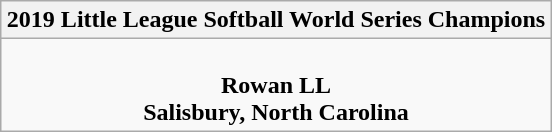<table class="wikitable" style="text-align: center; margin: 0 auto;">
<tr>
<th>2019 Little League Softball World Series Champions</th>
</tr>
<tr>
<td> <br><strong>Rowan LL</strong><br><strong>Salisbury, North Carolina</strong></td>
</tr>
</table>
